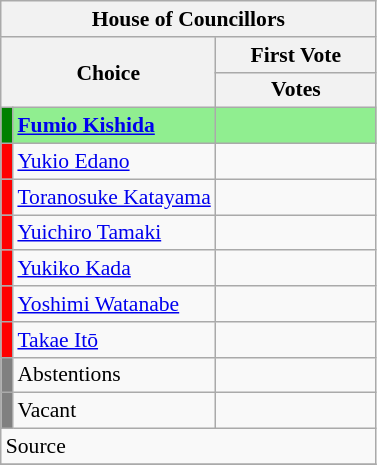<table class="wikitable" style="font-size:90%;">
<tr>
<th colspan="4">House of Councillors</th>
</tr>
<tr>
<th align="left" rowspan="2" colspan="2" width="100">Choice</th>
<th colspan="2">First Vote</th>
</tr>
<tr>
<th width="100">Votes</th>
</tr>
<tr style="background:lightgreen;">
<td width="1" bgcolor="green"></td>
<td align="left"><strong><a href='#'>Fumio Kishida</a></strong></td>
<td></td>
</tr>
<tr>
<td bgcolor="red"></td>
<td align="left"><a href='#'>Yukio Edano</a></td>
<td></td>
</tr>
<tr>
<td bgcolor="red"></td>
<td align="left"><a href='#'>Toranosuke Katayama</a></td>
<td></td>
</tr>
<tr>
<td bgcolor="red"></td>
<td align="left"><a href='#'>Yuichiro Tamaki</a></td>
<td></td>
</tr>
<tr>
<td bgcolor="red"></td>
<td align="left"><a href='#'>Yukiko Kada</a></td>
<td></td>
</tr>
<tr>
<td bgcolor="red"></td>
<td align="left"><a href='#'>Yoshimi Watanabe</a></td>
<td></td>
</tr>
<tr>
<td bgcolor="red"></td>
<td align="left"><a href='#'>Takae Itō</a></td>
<td></td>
</tr>
<tr>
<td bgcolor="gray"></td>
<td align="left">Abstentions</td>
<td></td>
</tr>
<tr>
<td bgcolor="gray"></td>
<td align="left">Vacant</td>
<td></td>
</tr>
<tr>
<td colspan=3>Source</td>
</tr>
<tr>
</tr>
</table>
